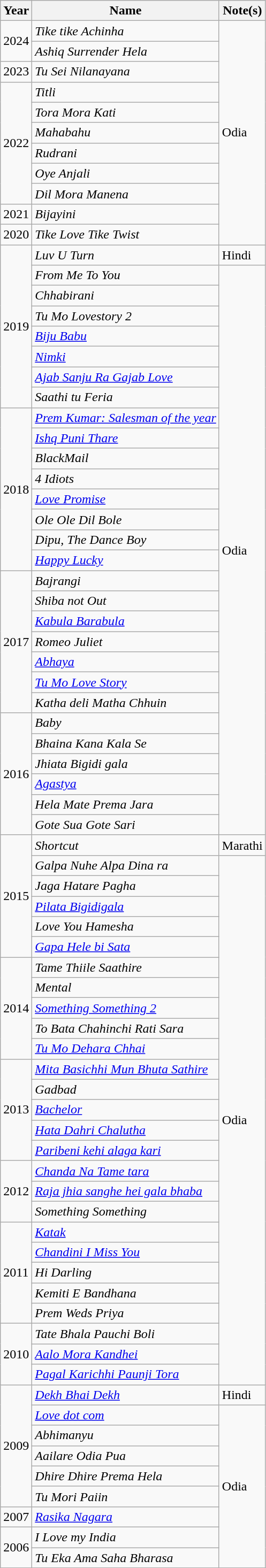<table class="wikitable sortable">
<tr>
<th>Year</th>
<th>Name</th>
<th>Note(s)</th>
</tr>
<tr>
<td rowspan="2">2024</td>
<td><em>Tike tike Achinha</em></td>
<td rowspan="11">Odia</td>
</tr>
<tr>
<td><em>Ashiq Surrender Hela</em></td>
</tr>
<tr>
<td>2023</td>
<td><em>Tu Sei Nilanayana</em></td>
</tr>
<tr>
<td rowspan="6">2022</td>
<td><em>Titli</em></td>
</tr>
<tr>
<td><em>Tora Mora Kati</em></td>
</tr>
<tr>
<td><em>Mahabahu</em></td>
</tr>
<tr>
<td><em>Rudrani</em></td>
</tr>
<tr>
<td><em>Oye Anjali</em></td>
</tr>
<tr>
<td><em>Dil Mora Manena</em></td>
</tr>
<tr>
<td>2021</td>
<td><em>Bijayini</em></td>
</tr>
<tr>
<td>2020</td>
<td><em>Tike Love Tike Twist</em></td>
</tr>
<tr>
<td rowspan="8">2019</td>
<td><em>Luv U Turn</em></td>
<td>Hindi</td>
</tr>
<tr>
<td><em>From Me To You</em></td>
<td rowspan="28">Odia</td>
</tr>
<tr>
<td><em>Chhabirani</em></td>
</tr>
<tr>
<td><em>Tu Mo Lovestory 2</em></td>
</tr>
<tr>
<td><em><a href='#'>Biju Babu</a></em></td>
</tr>
<tr>
<td><a href='#'><em>Nimki</em></a></td>
</tr>
<tr>
<td><em><a href='#'>Ajab Sanju Ra Gajab Love</a></em></td>
</tr>
<tr>
<td><em>Saathi tu Feria</em></td>
</tr>
<tr>
<td rowspan="8">2018</td>
<td><em><a href='#'>Prem Kumar: Salesman of the year</a></em></td>
</tr>
<tr>
<td><em><a href='#'>Ishq Puni Thare</a></em></td>
</tr>
<tr>
<td><em>BlackMail</em></td>
</tr>
<tr>
<td><em>4 Idiots</em></td>
</tr>
<tr>
<td><em><a href='#'>Love Promise</a></em></td>
</tr>
<tr>
<td><em>Ole Ole Dil Bole</em></td>
</tr>
<tr>
<td><em>Dipu, The Dance Boy</em></td>
</tr>
<tr>
<td><em><a href='#'>Happy Lucky</a></em></td>
</tr>
<tr>
<td rowspan="7">2017</td>
<td><em>Bajrangi</em></td>
</tr>
<tr>
<td><em>Shiba not Out</em></td>
</tr>
<tr>
<td><em><a href='#'>Kabula Barabula</a></em></td>
</tr>
<tr>
<td><em>Romeo Juliet</em></td>
</tr>
<tr>
<td><a href='#'><em>Abhaya</em></a></td>
</tr>
<tr>
<td><em><a href='#'>Tu Mo Love Story</a></em></td>
</tr>
<tr>
<td><em>Katha deli Matha Chhuin</em></td>
</tr>
<tr>
<td rowspan="6">2016</td>
<td><em>Baby</em></td>
</tr>
<tr>
<td><em>Bhaina Kana Kala Se</em></td>
</tr>
<tr>
<td><em>Jhiata Bigidi gala</em></td>
</tr>
<tr>
<td><a href='#'><em>Agastya</em></a></td>
</tr>
<tr>
<td><em>Hela Mate Prema Jara</em></td>
</tr>
<tr>
<td><em>Gote Sua Gote Sari</em></td>
</tr>
<tr>
<td rowspan="6">2015</td>
<td><em>Shortcut</em></td>
<td>Marathi</td>
</tr>
<tr>
<td><em>Galpa Nuhe Alpa Dina ra</em></td>
<td rowspan="26">Odia</td>
</tr>
<tr>
<td><em>Jaga Hatare Pagha</em></td>
</tr>
<tr>
<td><em><a href='#'>Pilata Bigidigala</a></em></td>
</tr>
<tr>
<td><em>Love You Hamesha</em></td>
</tr>
<tr>
<td><em><a href='#'>Gapa Hele bi Sata</a></em></td>
</tr>
<tr>
<td rowspan="5">2014</td>
<td><em>Tame Thiile Saathire</em></td>
</tr>
<tr>
<td><em>Mental</em></td>
</tr>
<tr>
<td><em><a href='#'>Something Something 2</a></em></td>
</tr>
<tr>
<td><em>To Bata Chahinchi Rati Sara</em></td>
</tr>
<tr>
<td><em><a href='#'>Tu Mo Dehara Chhai</a></em></td>
</tr>
<tr>
<td rowspan="5">2013</td>
<td><em><a href='#'>Mita Basichhi Mun Bhuta Sathire</a></em></td>
</tr>
<tr>
<td><em>Gadbad</em></td>
</tr>
<tr>
<td><a href='#'><em>Bachelor</em></a></td>
</tr>
<tr>
<td><a href='#'><em>Hata Dahri Chalutha</em></a></td>
</tr>
<tr>
<td><em><a href='#'>Paribeni kehi alaga kari</a></em></td>
</tr>
<tr>
<td rowspan="3">2012</td>
<td><em><a href='#'>Chanda Na Tame tara</a></em></td>
</tr>
<tr>
<td><em><a href='#'>Raja jhia sanghe hei gala bhaba</a></em></td>
</tr>
<tr>
<td><em>Something Something</em></td>
</tr>
<tr>
<td rowspan="5">2011</td>
<td><a href='#'><em>Katak</em></a></td>
</tr>
<tr>
<td><em><a href='#'>Chandini I Miss You</a></em></td>
</tr>
<tr>
<td><em>Hi Darling</em></td>
</tr>
<tr>
<td><em>Kemiti E Bandhana</em></td>
</tr>
<tr>
<td><em>Prem Weds Priya</em></td>
</tr>
<tr>
<td rowspan="3">2010</td>
<td><em>Tate Bhala Pauchi Boli</em></td>
</tr>
<tr>
<td><em><a href='#'>Aalo Mora Kandhei</a></em></td>
</tr>
<tr>
<td><em><a href='#'>Pagal Karichhi Paunji Tora</a></em></td>
</tr>
<tr>
<td rowspan="6">2009</td>
<td><a href='#'><em>Dekh Bhai Dekh</em></a></td>
<td>Hindi</td>
</tr>
<tr>
<td><a href='#'><em>Love dot com</em></a></td>
<td rowspan="8">Odia</td>
</tr>
<tr>
<td><em>Abhimanyu</em></td>
</tr>
<tr>
<td><em>Aailare Odia Pua</em></td>
</tr>
<tr>
<td><em>Dhire Dhire Prema Hela</em></td>
</tr>
<tr>
<td><em>Tu Mori Paiin</em></td>
</tr>
<tr>
<td>2007</td>
<td><em><a href='#'>Rasika Nagara</a></em></td>
</tr>
<tr>
<td rowspan="2">2006</td>
<td><em>I Love my India</em></td>
</tr>
<tr>
<td><em>Tu Eka Ama Saha Bharasa</em></td>
</tr>
</table>
